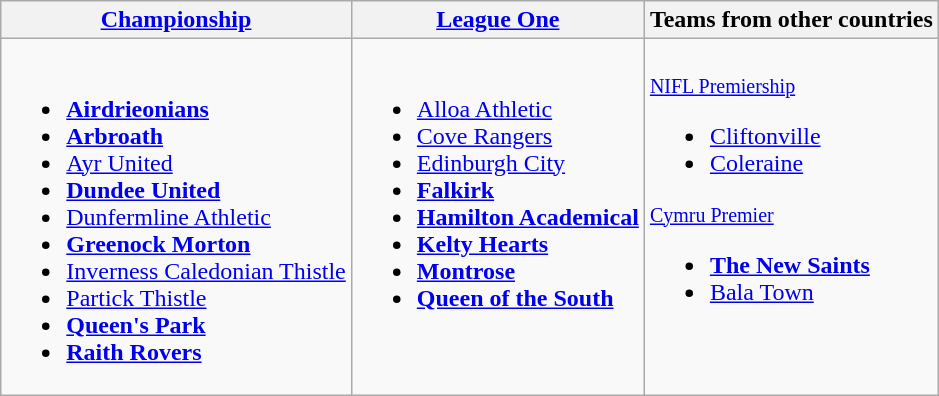<table class="wikitable">
<tr>
<th><a href='#'>Championship</a></th>
<th><a href='#'>League One</a></th>
<th>Teams from other countries</th>
</tr>
<tr>
<td valign="top"><br><ul><li><strong><a href='#'>Airdrieonians</a></strong></li><li><strong><a href='#'>Arbroath</a></strong></li><li><a href='#'>Ayr United</a></li><li><strong><a href='#'>Dundee United</a></strong></li><li><a href='#'>Dunfermline Athletic</a></li><li><strong><a href='#'>Greenock Morton</a></strong></li><li><a href='#'>Inverness Caledonian Thistle</a></li><li><a href='#'>Partick Thistle</a></li><li><strong><a href='#'>Queen's Park</a></strong></li><li><strong><a href='#'>Raith Rovers</a></strong></li></ul></td>
<td valign="top"><br><ul><li><a href='#'>Alloa Athletic</a></li><li><a href='#'>Cove Rangers</a></li><li><a href='#'>Edinburgh City</a></li><li><strong><a href='#'>Falkirk</a></strong></li><li><strong><a href='#'>Hamilton Academical</a></strong></li><li><strong><a href='#'>Kelty Hearts</a></strong></li><li><strong><a href='#'>Montrose</a></strong></li><li><strong><a href='#'>Queen of the South</a></strong></li></ul></td>
<td valign="top"><br><small><a href='#'>NIFL Premiership</a></small><ul><li><a href='#'>Cliftonville</a></li><li><a href='#'>Coleraine</a></li></ul><small><a href='#'>Cymru Premier</a></small><ul><li><strong><a href='#'>The New Saints</a></strong></li><li><a href='#'>Bala Town</a></li></ul></td>
</tr>
</table>
